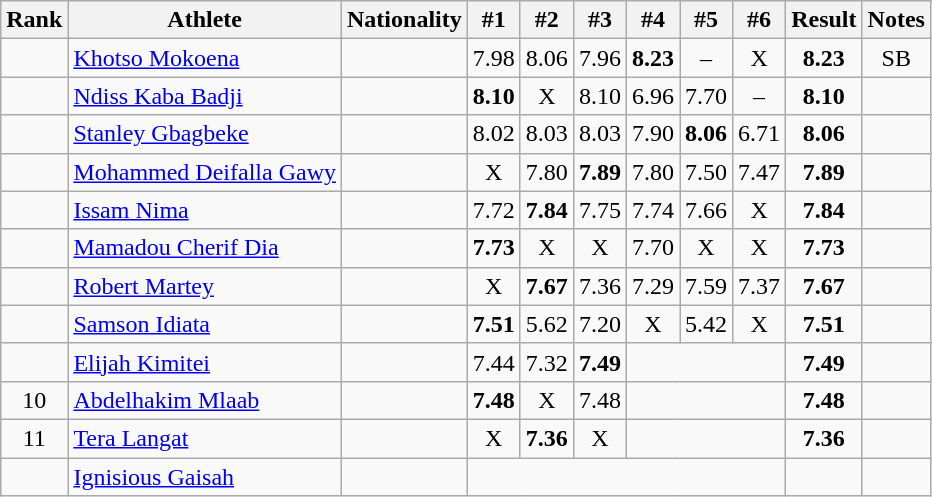<table class="wikitable sortable" style="text-align:center">
<tr>
<th>Rank</th>
<th>Athlete</th>
<th>Nationality</th>
<th>#1</th>
<th>#2</th>
<th>#3</th>
<th>#4</th>
<th>#5</th>
<th>#6</th>
<th>Result</th>
<th>Notes</th>
</tr>
<tr>
<td></td>
<td align=left><a href='#'>Khotso Mokoena</a></td>
<td align=left></td>
<td>7.98</td>
<td>8.06</td>
<td>7.96</td>
<td><strong>8.23</strong></td>
<td>–</td>
<td>X</td>
<td><strong>8.23</strong></td>
<td>SB</td>
</tr>
<tr>
<td></td>
<td align=left><a href='#'>Ndiss Kaba Badji</a></td>
<td align=left></td>
<td><strong>8.10</strong></td>
<td>X</td>
<td>8.10</td>
<td>6.96</td>
<td>7.70</td>
<td>–</td>
<td><strong>8.10</strong></td>
<td></td>
</tr>
<tr>
<td></td>
<td align=left><a href='#'>Stanley Gbagbeke</a></td>
<td align=left></td>
<td>8.02</td>
<td>8.03</td>
<td>8.03</td>
<td>7.90</td>
<td><strong>8.06</strong></td>
<td>6.71</td>
<td><strong>8.06</strong></td>
<td></td>
</tr>
<tr>
<td></td>
<td align=left><a href='#'>Mohammed Deifalla Gawy</a></td>
<td align=left></td>
<td>X</td>
<td>7.80</td>
<td><strong>7.89</strong></td>
<td>7.80</td>
<td>7.50</td>
<td>7.47</td>
<td><strong>7.89</strong></td>
<td></td>
</tr>
<tr>
<td></td>
<td align=left><a href='#'>Issam Nima</a></td>
<td align=left></td>
<td>7.72</td>
<td><strong>7.84</strong></td>
<td>7.75</td>
<td>7.74</td>
<td>7.66</td>
<td>X</td>
<td><strong>7.84</strong></td>
<td></td>
</tr>
<tr>
<td></td>
<td align=left><a href='#'>Mamadou Cherif Dia</a></td>
<td align=left></td>
<td><strong>7.73</strong></td>
<td>X</td>
<td>X</td>
<td>7.70</td>
<td>X</td>
<td>X</td>
<td><strong>7.73</strong></td>
<td></td>
</tr>
<tr>
<td></td>
<td align=left><a href='#'>Robert Martey</a></td>
<td align=left></td>
<td>X</td>
<td><strong>7.67</strong></td>
<td>7.36</td>
<td>7.29</td>
<td>7.59</td>
<td>7.37</td>
<td><strong>7.67</strong></td>
<td></td>
</tr>
<tr>
<td></td>
<td align=left><a href='#'>Samson Idiata</a></td>
<td align=left></td>
<td><strong>7.51</strong></td>
<td>5.62</td>
<td>7.20</td>
<td>X</td>
<td>5.42</td>
<td>X</td>
<td><strong>7.51</strong></td>
<td></td>
</tr>
<tr>
<td></td>
<td align=left><a href='#'>Elijah Kimitei</a></td>
<td align=left></td>
<td>7.44</td>
<td>7.32</td>
<td><strong>7.49</strong></td>
<td colspan=3></td>
<td><strong>7.49</strong></td>
<td></td>
</tr>
<tr>
<td>10</td>
<td align=left><a href='#'>Abdelhakim Mlaab</a></td>
<td align=left></td>
<td><strong>7.48</strong></td>
<td>X</td>
<td>7.48</td>
<td colspan=3></td>
<td><strong>7.48</strong></td>
<td></td>
</tr>
<tr>
<td>11</td>
<td align=left><a href='#'>Tera Langat</a></td>
<td align=left></td>
<td>X</td>
<td><strong>7.36</strong></td>
<td>X</td>
<td colspan=3></td>
<td><strong>7.36</strong></td>
<td></td>
</tr>
<tr>
<td></td>
<td align=left><a href='#'>Ignisious Gaisah</a></td>
<td align=left></td>
<td colspan=6></td>
<td><strong></strong></td>
<td></td>
</tr>
</table>
